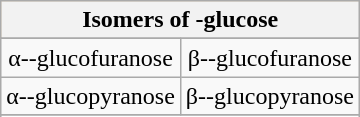<table class="wikitable centered">
<tr style="background:#FFDEAD;">
<th colspan="3">Isomers of -glucose</th>
</tr>
<tr class="background color5">
</tr>
<tr class="background color2">
<td align="center">α--glucofuranose</td>
<td align="center">β--glucofuranose</td>
</tr>
<tr class="background color2">
<td align="center">α--glucopyranose</td>
<td align="center">β--glucopyranose</td>
</tr>
<tr class="background color5">
</tr>
<tr class="background color2">
</tr>
</table>
